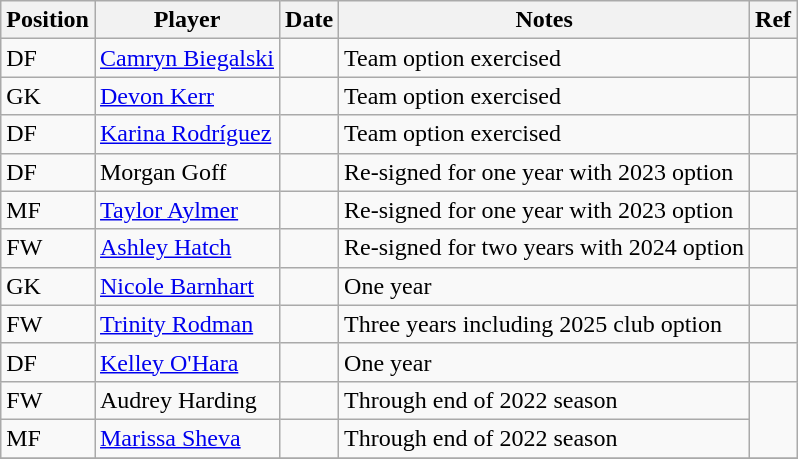<table class="wikitable">
<tr>
<th>Position</th>
<th>Player</th>
<th>Date</th>
<th>Notes</th>
<th>Ref</th>
</tr>
<tr>
<td>DF</td>
<td> <a href='#'>Camryn Biegalski</a></td>
<td></td>
<td>Team option exercised</td>
<td></td>
</tr>
<tr>
<td>GK</td>
<td> <a href='#'>Devon Kerr</a></td>
<td></td>
<td>Team option exercised</td>
<td></td>
</tr>
<tr>
<td>DF</td>
<td> <a href='#'>Karina Rodríguez</a></td>
<td></td>
<td>Team option exercised</td>
<td></td>
</tr>
<tr>
<td>DF</td>
<td> Morgan Goff</td>
<td></td>
<td>Re-signed for one year with 2023 option</td>
<td></td>
</tr>
<tr>
<td>MF</td>
<td> <a href='#'>Taylor Aylmer</a></td>
<td></td>
<td>Re-signed for one year with 2023 option</td>
<td></td>
</tr>
<tr>
<td>FW</td>
<td> <a href='#'>Ashley Hatch</a></td>
<td></td>
<td>Re-signed for two years with 2024 option</td>
<td></td>
</tr>
<tr>
<td>GK</td>
<td> <a href='#'>Nicole Barnhart</a></td>
<td></td>
<td>One year</td>
<td></td>
</tr>
<tr>
<td>FW</td>
<td> <a href='#'>Trinity Rodman</a></td>
<td></td>
<td>Three years including 2025 club option</td>
<td></td>
</tr>
<tr>
<td>DF</td>
<td> <a href='#'>Kelley O'Hara</a></td>
<td></td>
<td>One year</td>
<td></td>
</tr>
<tr>
<td>FW</td>
<td> Audrey Harding</td>
<td></td>
<td>Through end of 2022 season</td>
<td rowspan=2></td>
</tr>
<tr>
<td>MF</td>
<td> <a href='#'>Marissa Sheva</a></td>
<td></td>
<td>Through end of 2022 season</td>
</tr>
<tr>
</tr>
</table>
